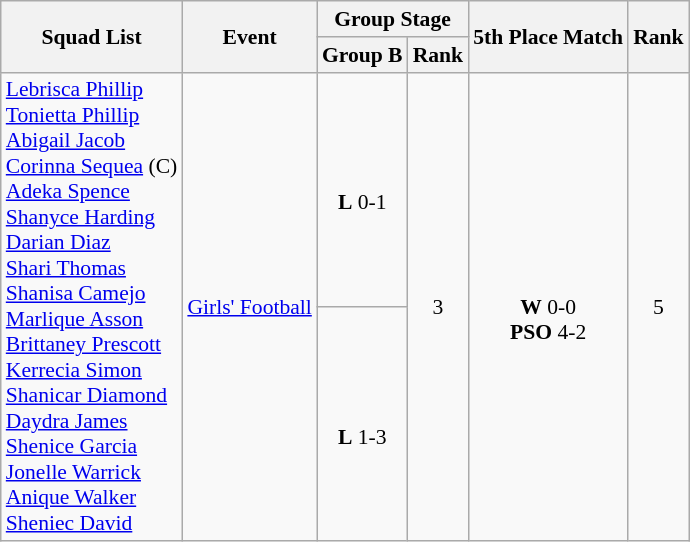<table class=wikitable style="font-size:90%">
<tr>
<th rowspan=2>Squad List</th>
<th rowspan=2>Event</th>
<th colspan=2>Group Stage</th>
<th rowspan=2>5th Place Match</th>
<th rowspan=2>Rank</th>
</tr>
<tr>
<th>Group B</th>
<th>Rank</th>
</tr>
<tr>
<td rowspan=2><a href='#'>Lebrisca Phillip</a><br><a href='#'>Tonietta Phillip</a><br><a href='#'>Abigail Jacob</a><br><a href='#'>Corinna Sequea</a> (C)<br><a href='#'>Adeka Spence</a><br><a href='#'>Shanyce Harding</a><br><a href='#'>Darian Diaz</a><br><a href='#'>Shari Thomas</a><br><a href='#'>Shanisa Camejo</a><br><a href='#'>Marlique Asson</a><br><a href='#'>Brittaney Prescott</a><br><a href='#'>Kerrecia Simon</a><br><a href='#'>Shanicar Diamond</a><br><a href='#'>Daydra James</a><br><a href='#'>Shenice Garcia</a><br><a href='#'>Jonelle Warrick</a><br><a href='#'>Anique Walker</a><br><a href='#'>Sheniec David</a></td>
<td rowspan=2><a href='#'>Girls' Football</a></td>
<td align=center><br> <strong>L</strong> 0-1</td>
<td rowspan=2 align=center>3</td>
<td rowspan=2 align=center><br> <strong>W</strong> 0-0<br> <strong>PSO</strong> 4-2</td>
<td rowspan=2 align=center>5</td>
</tr>
<tr>
<td align=center><br> <strong>L</strong> 1-3</td>
</tr>
</table>
